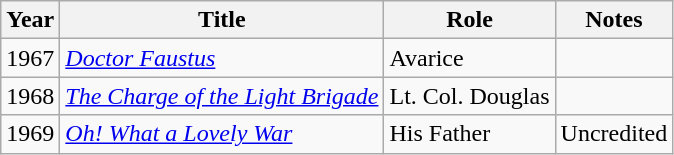<table class="wikitable">
<tr>
<th>Year</th>
<th>Title</th>
<th>Role</th>
<th>Notes</th>
</tr>
<tr>
<td>1967</td>
<td><em><a href='#'>Doctor Faustus</a></em></td>
<td>Avarice</td>
<td></td>
</tr>
<tr>
<td>1968</td>
<td><em><a href='#'>The Charge of the Light Brigade</a></em></td>
<td>Lt. Col. Douglas</td>
<td></td>
</tr>
<tr>
<td>1969</td>
<td><em><a href='#'>Oh! What a Lovely War</a></em></td>
<td>His Father</td>
<td>Uncredited</td>
</tr>
</table>
